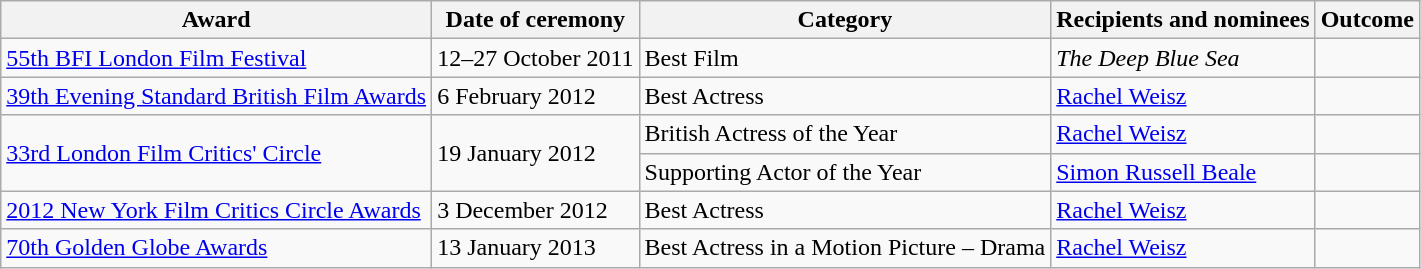<table class="wikitable" style="font-size: 100%;">
<tr align="center">
<th>Award</th>
<th>Date of ceremony</th>
<th>Category</th>
<th>Recipients and nominees</th>
<th>Outcome</th>
</tr>
<tr>
<td><a href='#'>55th BFI London Film Festival</a></td>
<td>12–27 October 2011</td>
<td>Best Film</td>
<td><em>The Deep Blue Sea</em></td>
<td></td>
</tr>
<tr>
<td><a href='#'>39th Evening Standard British Film Awards</a></td>
<td>6 February 2012</td>
<td>Best Actress</td>
<td><a href='#'>Rachel Weisz</a></td>
<td></td>
</tr>
<tr>
<td rowspan="2"><a href='#'>33rd London Film Critics' Circle</a></td>
<td rowspan="2">19 January 2012</td>
<td>British Actress of the Year</td>
<td><a href='#'>Rachel Weisz</a></td>
<td></td>
</tr>
<tr>
<td>Supporting Actor of the Year</td>
<td><a href='#'>Simon Russell Beale</a></td>
<td></td>
</tr>
<tr>
<td><a href='#'>2012 New York Film Critics Circle Awards</a></td>
<td>3 December 2012</td>
<td>Best Actress</td>
<td><a href='#'>Rachel Weisz</a></td>
<td></td>
</tr>
<tr>
<td><a href='#'>70th Golden Globe Awards</a></td>
<td>13 January 2013</td>
<td>Best Actress in a Motion Picture – Drama</td>
<td><a href='#'>Rachel Weisz</a></td>
<td></td>
</tr>
</table>
